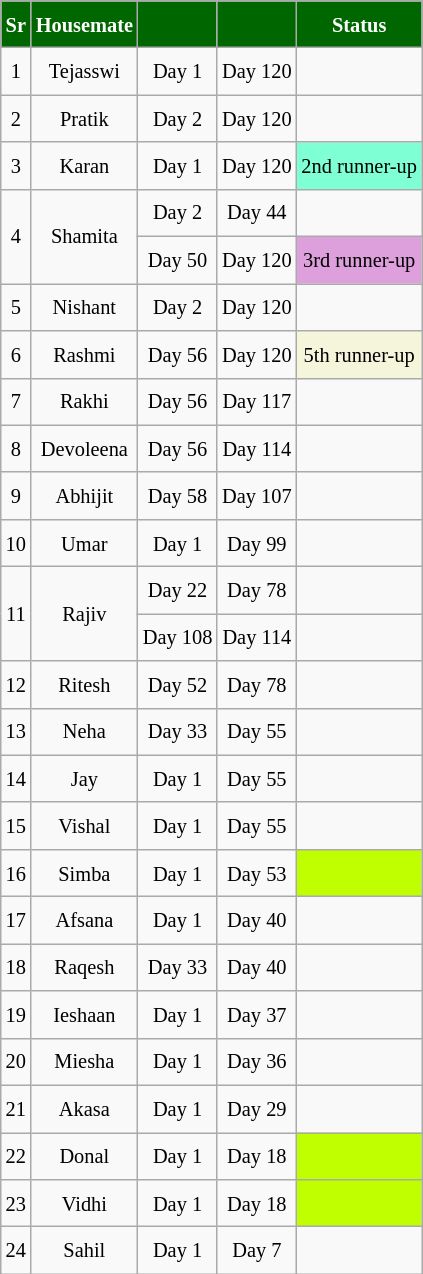<table class="wikitable sortable" style=" text-align:center; font-size:85%;  line-height:25px; width:auto;">
<tr>
<th scope="col" style="background:#006600; color:#fff;">Sr</th>
<th scope="col" style="background:#006600; color:#fff;">Housemate</th>
<th scope="col" style="background:#006600; color:#fff;"></th>
<th scope="col" style="background:#006600; color:#fff;"></th>
<th scope="col" style="background:#006600; color:#fff;">Status</th>
</tr>
<tr>
<td>1</td>
<td>Tejasswi</td>
<td>Day 1</td>
<td>Day 120</td>
<td></td>
</tr>
<tr>
<td>2</td>
<td>Pratik</td>
<td>Day 2</td>
<td>Day 120</td>
<td></td>
</tr>
<tr>
<td>3</td>
<td>Karan</td>
<td>Day 1</td>
<td>Day 120</td>
<td style="background:#7FFFD4;">2nd runner-up</td>
</tr>
<tr>
<td rowspan="2">4</td>
<td rowspan="2">Shamita</td>
<td>Day 2</td>
<td>Day 44</td>
<td></td>
</tr>
<tr>
<td>Day 50</td>
<td>Day 120</td>
<td style="background: #DDA0DD;">3rd runner-up</td>
</tr>
<tr>
<td>5</td>
<td>Nishant</td>
<td>Day 2</td>
<td>Day 120</td>
<td></td>
</tr>
<tr>
<td>6</td>
<td>Rashmi</td>
<td>Day 56</td>
<td>Day 120</td>
<td style="background:#F5F5DC;">5th runner-up</td>
</tr>
<tr>
<td>7</td>
<td>Rakhi</td>
<td>Day 56</td>
<td>Day 117</td>
<td></td>
</tr>
<tr>
<td>8</td>
<td>Devoleena</td>
<td>Day 56</td>
<td>Day 114</td>
<td></td>
</tr>
<tr>
<td>9</td>
<td>Abhijit</td>
<td>Day 58</td>
<td>Day 107</td>
<td></td>
</tr>
<tr>
<td>10</td>
<td>Umar</td>
<td>Day 1</td>
<td>Day 99</td>
<td></td>
</tr>
<tr>
<td rowspan="2">11</td>
<td rowspan="2">Rajiv</td>
<td>Day 22</td>
<td>Day 78</td>
<td></td>
</tr>
<tr>
<td>Day 108</td>
<td>Day 114</td>
<td></td>
</tr>
<tr>
<td>12</td>
<td>Ritesh</td>
<td>Day 52</td>
<td>Day 78</td>
<td></td>
</tr>
<tr>
<td>13</td>
<td>Neha</td>
<td>Day 33</td>
<td>Day 55</td>
<td></td>
</tr>
<tr>
<td>14</td>
<td>Jay</td>
<td>Day 1</td>
<td>Day 55</td>
<td></td>
</tr>
<tr>
<td>15</td>
<td>Vishal</td>
<td>Day 1</td>
<td>Day 55</td>
<td></td>
</tr>
<tr>
<td>16</td>
<td>Simba</td>
<td>Day 1</td>
<td>Day 53</td>
<td style="background:#BFFF00;"></td>
</tr>
<tr>
<td>17</td>
<td>Afsana</td>
<td>Day 1</td>
<td>Day 40</td>
<td></td>
</tr>
<tr>
<td>18</td>
<td>Raqesh</td>
<td>Day 33</td>
<td>Day 40</td>
<td></td>
</tr>
<tr>
<td>19</td>
<td>Ieshaan</td>
<td>Day 1</td>
<td>Day 37</td>
<td></td>
</tr>
<tr>
<td>20</td>
<td>Miesha</td>
<td>Day 1</td>
<td>Day 36</td>
<td></td>
</tr>
<tr>
<td>21</td>
<td>Akasa</td>
<td>Day 1</td>
<td>Day 29</td>
<td></td>
</tr>
<tr>
<td>22</td>
<td>Donal</td>
<td>Day 1</td>
<td>Day 18</td>
<td style="background:#BFFF00;"></td>
</tr>
<tr>
<td>23</td>
<td>Vidhi</td>
<td>Day 1</td>
<td>Day 18</td>
<td style="background:#BFFF00;"></td>
</tr>
<tr>
<td>24</td>
<td>Sahil</td>
<td>Day 1</td>
<td>Day 7</td>
<td></td>
</tr>
</table>
